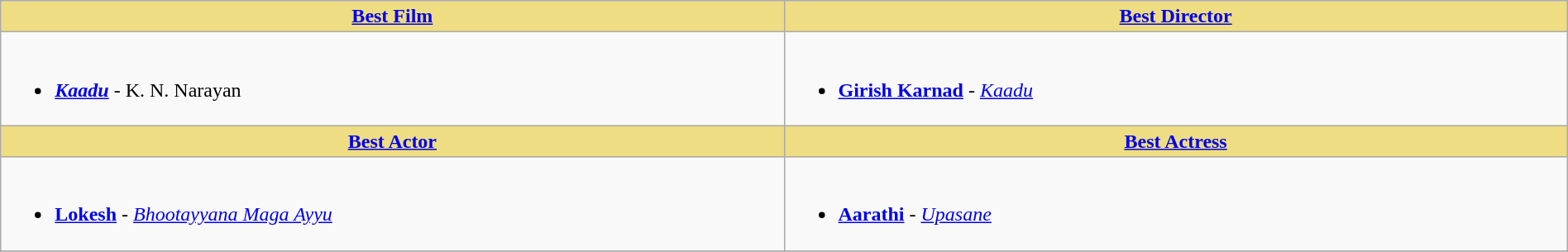<table class="wikitable" width=100% |>
<tr>
<th !  style="background:#eedd82; text-align:center; width:50%;"><a href='#'>Best Film</a></th>
<th !  style="background:#eedd82; text-align:center; width:50%;"><a href='#'>Best Director</a></th>
</tr>
<tr>
<td valign="top"><br><ul><li><strong><em><a href='#'>Kaadu</a></em></strong> - K. N. Narayan</li></ul></td>
<td valign="top"><br><ul><li><strong><a href='#'>Girish Karnad</a></strong> - <em><a href='#'>Kaadu</a></em></li></ul></td>
</tr>
<tr>
<th !  style="background:#eedd82; text-align:center; width:50%;"><a href='#'>Best Actor</a></th>
<th !  style="background:#eedd82; text-align:center; width:50%;"><a href='#'>Best Actress</a></th>
</tr>
<tr>
<td valign="top"><br><ul><li><strong><a href='#'>Lokesh</a></strong> - <em><a href='#'>Bhootayyana Maga Ayyu</a></em></li></ul></td>
<td valign="top"><br><ul><li><strong><a href='#'>Aarathi</a></strong> - <em><a href='#'>Upasane</a></em></li></ul></td>
</tr>
<tr>
</tr>
</table>
